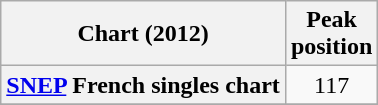<table class="wikitable sortable plainrowheaders" border="1">
<tr>
<th scope="col">Chart (2012)</th>
<th scope="col">Peak<br>position</th>
</tr>
<tr>
<th scope="row"><a href='#'>SNEP</a> French singles chart</th>
<td align="center">117</td>
</tr>
<tr>
</tr>
</table>
